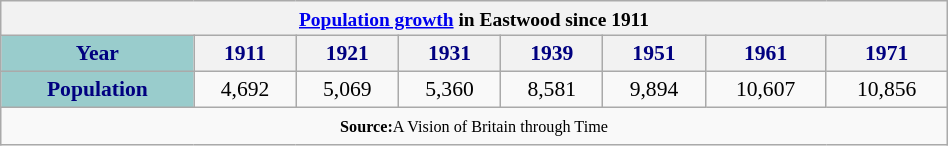<table class="wikitable" style="font-size:90%;width:50%;border:0px;text-align:center;line-height:120%;">
<tr>
<th colspan="20" style="text-align:center;font-size:90%;"><a href='#'>Population growth</a> in Eastwood since 1911</th>
</tr>
<tr>
<th style="background: #99CCCC; color: #000080" height="17">Year</th>
<th style="color:#000080;">1911</th>
<th style="color:#000080;">1921</th>
<th style="color:#000080;">1931</th>
<th style="color:#000080;">1939</th>
<th style="color:#000080;">1951</th>
<th style="color:#000080;">1961</th>
<th style="color:#000080;">1971</th>
</tr>
<tr Align="center">
<th style="background: #99CCCC; color: #000080" height="17">Population</th>
<td>4,692</td>
<td>5,069</td>
<td>5,360</td>
<td>8,581</td>
<td>9,894</td>
<td>10,607</td>
<td>10,856</td>
</tr>
<tr>
<td colspan="20" style="text-align:center;font-size:90%;"><small><strong>Source:</strong>A Vision of Britain through Time</small></td>
</tr>
</table>
